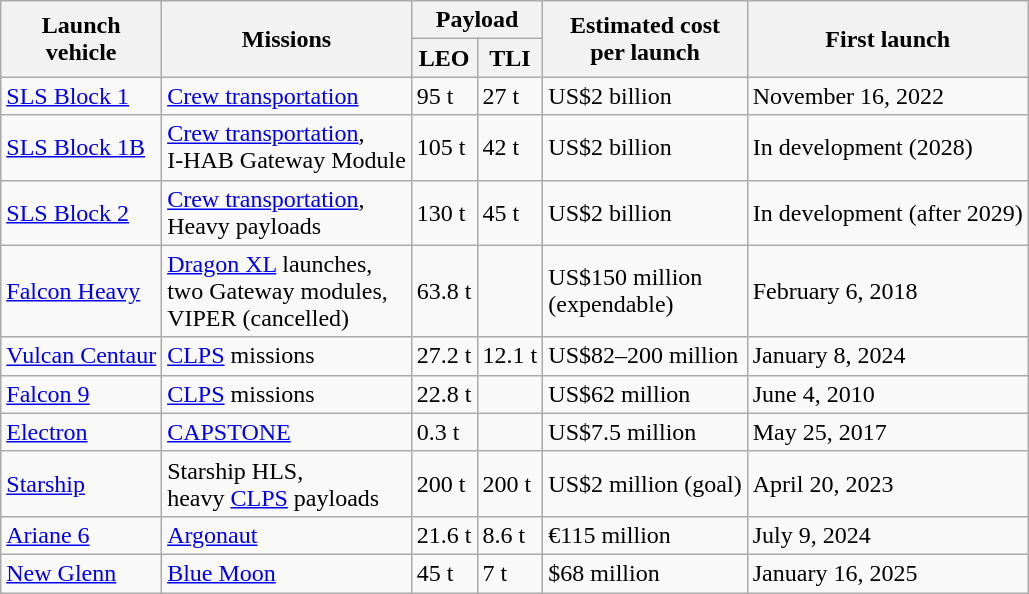<table class="wikitable sortable">
<tr>
<th scope=col rowspan=2>Launch<br>vehicle</th>
<th scope=col rowspan=2>Missions</th>
<th scope=col colspan=2>Payload</th>
<th scope=col rowspan=2>Estimated cost<br>per launch</th>
<th scope=col rowspan=2>First launch</th>
</tr>
<tr>
<th>LEO</th>
<th>TLI</th>
</tr>
<tr>
<td><a href='#'>SLS Block 1</a></td>
<td><a href='#'>Crew transportation</a></td>
<td>95 t</td>
<td>27 t</td>
<td data-sort-value="US$2000 million">US$2 billion</td>
<td>November 16, 2022</td>
</tr>
<tr>
<td><a href='#'>SLS Block 1B</a></td>
<td><a href='#'>Crew transportation</a>,<br>I-HAB Gateway Module</td>
<td>105 t</td>
<td>42 t</td>
<td data-sort-value="US$2000 million">US$2 billion</td>
<td>In development (2028)</td>
</tr>
<tr>
<td><a href='#'>SLS Block 2</a></td>
<td><a href='#'>Crew transportation</a>,<br>Heavy payloads</td>
<td>130 t</td>
<td>45 t</td>
<td data-sort-value="US$2000 million">US$2 billion</td>
<td>In development (after 2029)</td>
</tr>
<tr>
<td><a href='#'>Falcon Heavy</a></td>
<td><a href='#'>Dragon XL</a> launches,<br>two Gateway modules,<br>VIPER (cancelled)</td>
<td>63.8 t</td>
<td></td>
<td>US$150 million<br>(expendable)</td>
<td>February 6, 2018</td>
</tr>
<tr>
<td><a href='#'>Vulcan Centaur</a></td>
<td><a href='#'>CLPS</a> missions</td>
<td>27.2 t</td>
<td>12.1 t</td>
<td>US$82–200 million</td>
<td>January 8, 2024</td>
</tr>
<tr>
<td><a href='#'>Falcon 9</a></td>
<td><a href='#'>CLPS</a> missions</td>
<td>22.8 t</td>
<td></td>
<td>US$62 million</td>
<td>June 4, 2010</td>
</tr>
<tr>
<td><a href='#'>Electron</a></td>
<td><a href='#'>CAPSTONE</a></td>
<td>0.3 t</td>
<td></td>
<td>US$7.5 million</td>
<td>May 25, 2017</td>
</tr>
<tr>
<td><a href='#'>Starship</a></td>
<td>Starship HLS,<br>heavy <a href='#'>CLPS</a> payloads</td>
<td>200 t</td>
<td>200 t</td>
<td>US$2 million (goal)</td>
<td>April 20, 2023</td>
</tr>
<tr>
<td><a href='#'>Ariane 6</a></td>
<td><a href='#'>Argonaut</a></td>
<td>21.6 t</td>
<td>8.6 t</td>
<td data-sort-value="US$136 million">€115 million</td>
<td>July 9, 2024</td>
</tr>
<tr>
<td><a href='#'>New Glenn</a></td>
<td><a href='#'>Blue Moon</a></td>
<td>45 t</td>
<td>7 t</td>
<td>$68 million</td>
<td>January 16, 2025</td>
</tr>
</table>
